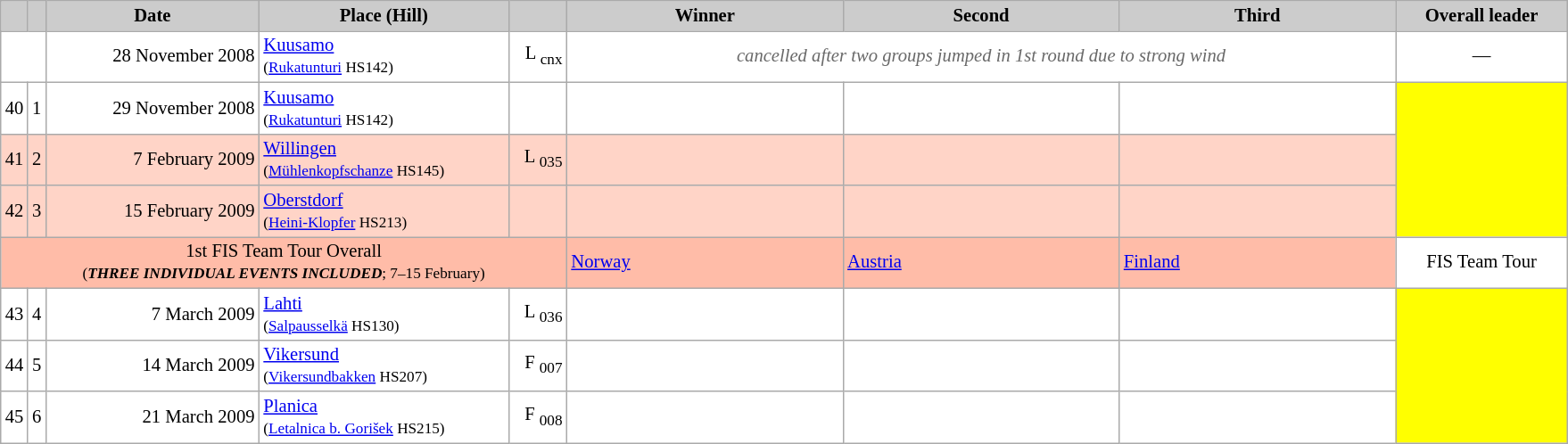<table class="wikitable plainrowheaders" style="background:#fff; font-size:86%; line-height:16px; border:grey solid 1px; border-collapse:collapse;">
<tr>
<th scope="col" style="background:#ccc; width=30 px;"></th>
<th scope="col" style="background:#ccc; width=30 px;"></th>
<th scope="col" style="background:#ccc; width:153px;">Date</th>
<th scope="col" style="background:#ccc; width:180px;">Place (Hill)</th>
<th scope="col" style="background:#ccc; width:37px;"></th>
<th scope="col" style="background:#ccc; width:200px;">Winner</th>
<th scope="col" style="background:#ccc; width:200px;">Second</th>
<th scope="col" style="background:#ccc; width:200px;">Third</th>
<th scope="col" style="background:#ccc; width:122px;">Overall leader</th>
</tr>
<tr>
<td colspan=2></td>
<td align=right>28 November 2008</td>
<td> <a href='#'>Kuusamo</a><br><small>(<a href='#'>Rukatunturi</a> HS142)</small></td>
<td align=right>L <sub>cnx</sub></td>
<td colspan=3 align=center style=color:#696969><em>cancelled after two groups jumped in 1st round due to strong wind</em></td>
<td align=center>—</td>
</tr>
<tr>
<td align=center>40</td>
<td align=center>1</td>
<td align=right>29 November 2008</td>
<td> <a href='#'>Kuusamo</a><br><small>(<a href='#'>Rukatunturi</a> HS142)</small></td>
<td align=right></td>
<td></td>
<td></td>
<td></td>
<td rowspan=3 bgcolor=yellow></td>
</tr>
<tr bgcolor=#FFD4C7>
<td align=center>41</td>
<td align=center>2</td>
<td align=right>7 February 2009</td>
<td> <a href='#'>Willingen</a><br><small>(<a href='#'>Mühlenkopfschanze</a> HS145)</small></td>
<td align=right>L <sub>035</sub></td>
<td></td>
<td></td>
<td></td>
</tr>
<tr bgcolor=#FFD4C7>
<td align=center>42</td>
<td align=center>3</td>
<td align=right>15 February 2009</td>
<td> <a href='#'>Oberstdorf</a><br><small>(<a href='#'>Heini-Klopfer</a> HS213)</small></td>
<td align=right></td>
<td></td>
<td></td>
<td></td>
</tr>
<tr bgcolor=#FFBCA8>
<td colspan=5 align=center>1st FIS Team Tour Overall<br><small>(<strong><em>THREE INDIVIDUAL EVENTS INCLUDED</em></strong>; 7–15 February)</small></td>
<td> <a href='#'>Norway</a></td>
<td> <a href='#'>Austria</a></td>
<td> <a href='#'>Finland</a></td>
<td style="background:white; text-align:center">FIS Team Tour</td>
</tr>
<tr>
<td align=center>43</td>
<td align=center>4</td>
<td align=right>7 March 2009</td>
<td> <a href='#'>Lahti</a><br><small>(<a href='#'>Salpausselkä</a> HS130)</small></td>
<td align=right>L <sub>036</sub></td>
<td></td>
<td></td>
<td></td>
<td bgcolor=yellow rowspan=3></td>
</tr>
<tr>
<td align=center>44</td>
<td align=center>5</td>
<td align=right>14 March 2009</td>
<td> <a href='#'>Vikersund</a><br><small>(<a href='#'>Vikersundbakken</a> HS207)</small></td>
<td align=right>F <sub>007 </sub></td>
<td></td>
<td></td>
<td></td>
</tr>
<tr>
<td align=center>45</td>
<td align=center>6</td>
<td align=right>21 March 2009</td>
<td> <a href='#'>Planica</a><br><small>(<a href='#'>Letalnica b. Gorišek</a> HS215)</small></td>
<td align=right>F <sub>008</sub></td>
<td></td>
<td></td>
<td></td>
</tr>
</table>
